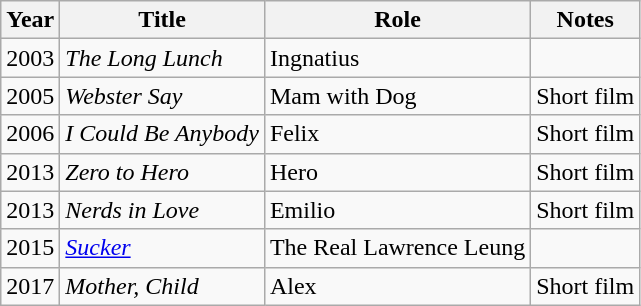<table class="wikitable sortable">
<tr>
<th>Year</th>
<th>Title</th>
<th>Role</th>
<th>Notes</th>
</tr>
<tr>
<td>2003</td>
<td><em>The Long Lunch</em></td>
<td>Ingnatius</td>
<td></td>
</tr>
<tr>
<td>2005</td>
<td><em>Webster Say</em></td>
<td>Mam with Dog</td>
<td>Short film</td>
</tr>
<tr>
<td>2006</td>
<td><em>I Could Be Anybody</em></td>
<td>Felix</td>
<td>Short film</td>
</tr>
<tr>
<td>2013</td>
<td><em>Zero to Hero</em></td>
<td>Hero</td>
<td>Short film</td>
</tr>
<tr>
<td>2013</td>
<td><em>Nerds in Love</em></td>
<td>Emilio</td>
<td>Short film</td>
</tr>
<tr>
<td>2015</td>
<td><em><a href='#'>Sucker</a></em></td>
<td>The Real Lawrence Leung</td>
<td></td>
</tr>
<tr>
<td>2017</td>
<td><em>Mother, Child</em></td>
<td>Alex</td>
<td>Short film</td>
</tr>
</table>
